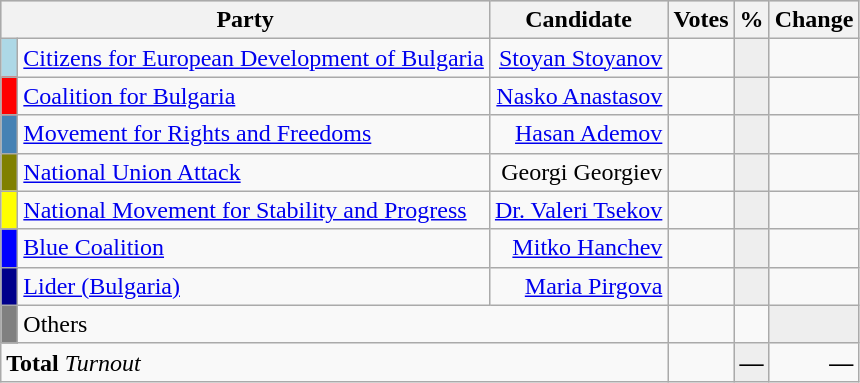<table class="wikitable" border="1">
<tr style="background-color:#C9C9C9">
<th align=left colspan=2 valign=top>Party</th>
<th align-right>Candidate</th>
<th align-right>Votes</th>
<th align=right>%</th>
<th align=right>Change</th>
</tr>
<tr>
<td bgcolor="lightblue"> </td>
<td align=left><a href='#'>Citizens for European Development of Bulgaria</a></td>
<td align=right><a href='#'>Stoyan Stoyanov</a></td>
<td align=right></td>
<td align=right style="background-color:#EEEEEE"></td>
<td></td>
</tr>
<tr>
<td bgcolor="red"> </td>
<td align=left><a href='#'>Coalition for Bulgaria</a></td>
<td align=right><a href='#'>Nasko Anastasov</a></td>
<td align=right></td>
<td align=right style="background-color:#EEEEEE"></td>
<td></td>
</tr>
<tr>
<td bgcolor="#4682B4"> </td>
<td align=left><a href='#'>Movement for Rights and Freedoms</a></td>
<td align=right><a href='#'>Hasan Ademov</a></td>
<td align=right></td>
<td align=right style="background-color:#EEEEEE"></td>
<td></td>
</tr>
<tr>
<td bgcolor="#808000"> </td>
<td align=left><a href='#'>National Union Attack</a></td>
<td align=right>Georgi Georgiev</td>
<td align=right></td>
<td align=right style="background-color:#EEEEEE"></td>
<td></td>
</tr>
<tr>
<td bgcolor="yellow"> </td>
<td align=left><a href='#'>National Movement for Stability and Progress</a></td>
<td align=right><a href='#'>Dr. Valeri Tsekov</a></td>
<td align=right></td>
<td align=right style="background-color:#EEEEEE"></td>
<td></td>
</tr>
<tr>
<td bgcolor="blue"> </td>
<td align=left><a href='#'>Blue Coalition</a></td>
<td align=right><a href='#'>Mitko Hanchev</a></td>
<td align=right></td>
<td align=right style="background-color:#EEEEEE"></td>
<td></td>
</tr>
<tr>
<td bgcolor="darkblue"> </td>
<td align=left><a href='#'>Lider (Bulgaria)</a></td>
<td align=right><a href='#'>Maria Pirgova</a></td>
<td align=right></td>
<td align=right style="background-color:#EEEEEE"></td>
<td></td>
</tr>
<tr>
<td bgcolor="grey"> </td>
<td align=left colspan=2>Others</td>
<td align=right></td>
<td align=right></td>
<td align=right style="background-color:#EEEEEE"></td>
</tr>
<tr>
<td align=left colspan=3><strong>Total</strong> <em>Turnout</em></td>
<td align=right></td>
<td align=right style="background-color:#EEEEEE"><strong>—</strong></td>
<td align=right><strong>—</strong></td>
</tr>
</table>
